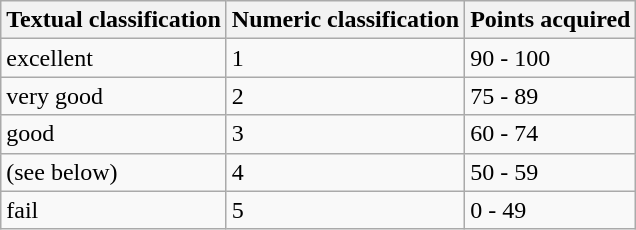<table class="wikitable">
<tr>
<th>Textual classification</th>
<th>Numeric classification</th>
<th>Points acquired</th>
</tr>
<tr>
<td>excellent</td>
<td>1</td>
<td>90 - 100</td>
</tr>
<tr>
<td>very good</td>
<td>2</td>
<td>75 - 89</td>
</tr>
<tr>
<td>good</td>
<td>3</td>
<td>60 - 74</td>
</tr>
<tr>
<td>(see below)</td>
<td>4</td>
<td>50 - 59</td>
</tr>
<tr>
<td>fail</td>
<td>5</td>
<td>0 - 49</td>
</tr>
</table>
